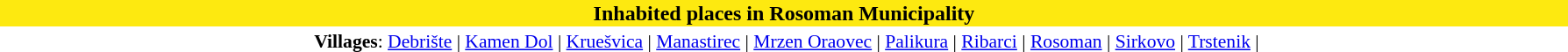<table class="toccolours" style="margin: 0 2em 0 2em;">
<tr>
<th style="background:#FDE910" width="100%">Inhabited places in <strong>Rosoman Municipality</strong></th>
<th></th>
</tr>
<tr>
<td align="center" style="font-size: 90%;" colspan="3"><strong>Villages</strong>: <a href='#'>Debrište</a> | <a href='#'>Kamen Dol</a> | <a href='#'>Kruešvica</a> | <a href='#'>Manastirec</a> | <a href='#'>Mrzen Oraovec</a> | <a href='#'>Palikura</a> | <a href='#'>Ribarci</a> | <a href='#'>Rosoman</a> | <a href='#'>Sirkovo</a> | <a href='#'>Trstenik</a> |</td>
</tr>
</table>
